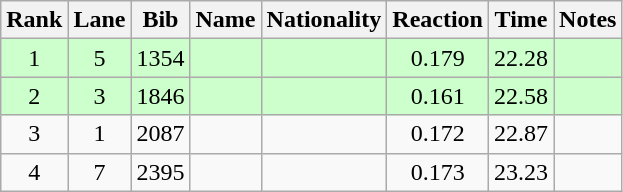<table class="wikitable sortable" style="text-align:center">
<tr>
<th>Rank</th>
<th>Lane</th>
<th>Bib</th>
<th>Name</th>
<th>Nationality</th>
<th>Reaction</th>
<th>Time</th>
<th>Notes</th>
</tr>
<tr bgcolor=ccffcc>
<td>1</td>
<td>5</td>
<td>1354</td>
<td align=left></td>
<td align=left></td>
<td>0.179</td>
<td>22.28</td>
<td><strong></strong></td>
</tr>
<tr bgcolor=ccffcc>
<td>2</td>
<td>3</td>
<td>1846</td>
<td align=left></td>
<td align=left></td>
<td>0.161</td>
<td>22.58</td>
<td><strong></strong></td>
</tr>
<tr>
<td>3</td>
<td>1</td>
<td>2087</td>
<td align=left></td>
<td align=left></td>
<td>0.172</td>
<td>22.87</td>
<td></td>
</tr>
<tr>
<td>4</td>
<td>7</td>
<td>2395</td>
<td align=left></td>
<td align=left></td>
<td>0.173</td>
<td>23.23</td>
<td></td>
</tr>
</table>
